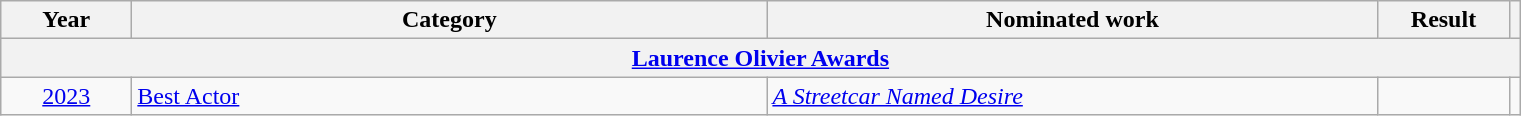<table class=wikitable>
<tr>
<th scope="col" style="width:5em;">Year</th>
<th scope="col" style="width:26em;">Category</th>
<th scope="col" style="width:25em;">Nominated work</th>
<th scope="col" style="width:5em;">Result</th>
<th></th>
</tr>
<tr>
<th colspan=5><a href='#'>Laurence Olivier Awards</a></th>
</tr>
<tr>
<td style="text-align:center;"><a href='#'>2023</a></td>
<td><a href='#'>Best Actor</a></td>
<td><em><a href='#'>A Streetcar Named Desire</a></em></td>
<td></td>
<td style="text-align:center;"></td>
</tr>
</table>
